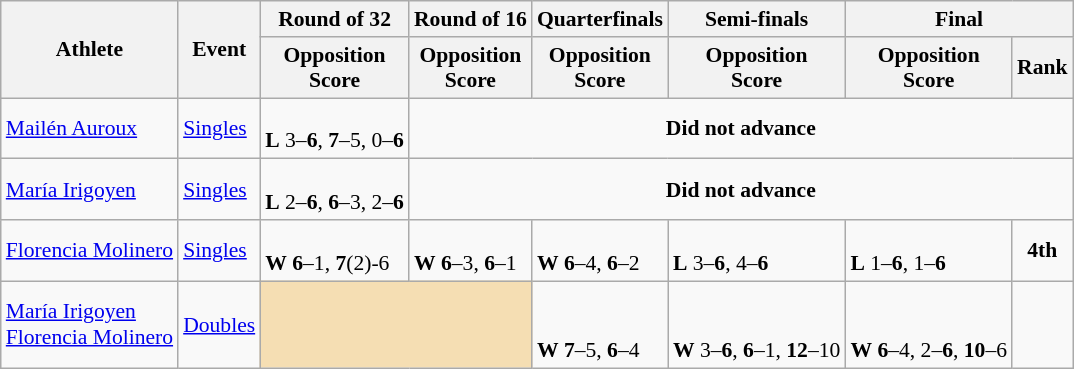<table class="wikitable" border="1" style="font-size:90%">
<tr>
<th rowspan=2>Athlete</th>
<th rowspan=2>Event</th>
<th>Round of 32</th>
<th>Round of 16</th>
<th>Quarterfinals</th>
<th>Semi-finals</th>
<th colspan=2>Final</th>
</tr>
<tr>
<th>Opposition<br>Score</th>
<th>Opposition<br>Score</th>
<th>Opposition<br>Score</th>
<th>Opposition<br>Score</th>
<th>Opposition<br>Score</th>
<th>Rank</th>
</tr>
<tr>
<td><a href='#'>Mailén Auroux</a></td>
<td><a href='#'>Singles</a></td>
<td><br><strong>L</strong> 3–<strong>6</strong>, <strong>7</strong>–5, 0–<strong>6</strong></td>
<td align="center" colspan="7"><strong>Did not advance</strong></td>
</tr>
<tr>
<td><a href='#'>María Irigoyen</a></td>
<td><a href='#'>Singles</a></td>
<td><br><strong>L</strong> 2–<strong>6</strong>, <strong>6</strong>–3, 2–<strong>6</strong></td>
<td align="center" colspan="7"><strong>Did not advance</strong></td>
</tr>
<tr>
<td><a href='#'>Florencia Molinero</a></td>
<td><a href='#'>Singles</a></td>
<td><br><strong>W</strong> <strong>6</strong>–1, <strong>7</strong>(2)-6</td>
<td><br><strong>W</strong> <strong>6</strong>–3, <strong>6</strong>–1</td>
<td><br><strong>W</strong> <strong>6</strong>–4, <strong>6</strong>–2</td>
<td><br><strong>L</strong> 3–<strong>6</strong>, 4–<strong>6</strong></td>
<td><br><strong>L</strong> 1–<strong>6</strong>, 1–<strong>6</strong></td>
<td align=center><strong>4th</strong></td>
</tr>
<tr>
<td><a href='#'>María Irigoyen</a><br><a href='#'>Florencia Molinero</a></td>
<td><a href='#'>Doubles</a></td>
<td align=center colspan="2" bgcolor=wheat></td>
<td><br><br><strong>W</strong> <strong>7</strong>–5, <strong>6</strong>–4</td>
<td><br><br><strong>W</strong> 3–<strong>6</strong>, <strong>6</strong>–1, <strong>12</strong>–10</td>
<td><br><br><strong>W</strong> <strong>6</strong>–4, 2–<strong>6</strong>, <strong>10</strong>–6</td>
<td align=center></td>
</tr>
</table>
